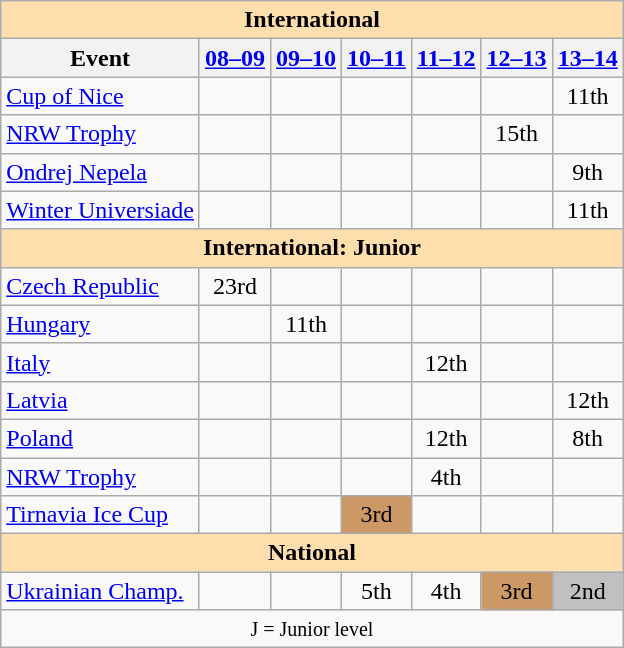<table class="wikitable" style="text-align:center">
<tr>
<th style="background-color: #ffdead; " colspan=7 align=center>International</th>
</tr>
<tr>
<th>Event</th>
<th><a href='#'>08–09</a></th>
<th><a href='#'>09–10</a></th>
<th><a href='#'>10–11</a></th>
<th><a href='#'>11–12</a></th>
<th><a href='#'>12–13</a></th>
<th><a href='#'>13–14</a></th>
</tr>
<tr>
<td align=left><a href='#'>Cup of Nice</a></td>
<td></td>
<td></td>
<td></td>
<td></td>
<td></td>
<td>11th</td>
</tr>
<tr>
<td align=left><a href='#'>NRW Trophy</a></td>
<td></td>
<td></td>
<td></td>
<td></td>
<td>15th</td>
<td></td>
</tr>
<tr>
<td align=left><a href='#'>Ondrej Nepela</a></td>
<td></td>
<td></td>
<td></td>
<td></td>
<td></td>
<td>9th</td>
</tr>
<tr>
<td align=left><a href='#'>Winter Universiade</a></td>
<td></td>
<td></td>
<td></td>
<td></td>
<td></td>
<td>11th</td>
</tr>
<tr>
<th style="background-color: #ffdead; " colspan=7 align=center>International: Junior</th>
</tr>
<tr>
<td align=left> <a href='#'>Czech Republic</a></td>
<td>23rd</td>
<td></td>
<td></td>
<td></td>
<td></td>
<td></td>
</tr>
<tr>
<td align=left> <a href='#'>Hungary</a></td>
<td></td>
<td>11th</td>
<td></td>
<td></td>
<td></td>
<td></td>
</tr>
<tr>
<td align=left> <a href='#'>Italy</a></td>
<td></td>
<td></td>
<td></td>
<td>12th</td>
<td></td>
<td></td>
</tr>
<tr>
<td align=left> <a href='#'>Latvia</a></td>
<td></td>
<td></td>
<td></td>
<td></td>
<td></td>
<td>12th</td>
</tr>
<tr>
<td align=left> <a href='#'>Poland</a></td>
<td></td>
<td></td>
<td></td>
<td>12th</td>
<td></td>
<td>8th</td>
</tr>
<tr>
<td align=left><a href='#'>NRW Trophy</a></td>
<td></td>
<td></td>
<td></td>
<td>4th</td>
<td></td>
<td></td>
</tr>
<tr>
<td align=left><a href='#'>Tirnavia Ice Cup</a></td>
<td></td>
<td></td>
<td bgcolor=cc9966>3rd</td>
<td></td>
<td></td>
<td></td>
</tr>
<tr>
<th style="background-color: #ffdead; " colspan=7 align=center>National</th>
</tr>
<tr>
<td align=left><a href='#'>Ukrainian Champ.</a></td>
<td></td>
<td></td>
<td>5th</td>
<td>4th</td>
<td bgcolor=cc9966>3rd</td>
<td bgcolor=silver>2nd</td>
</tr>
<tr>
<td colspan=7 align=center><small> J = Junior level </small></td>
</tr>
</table>
